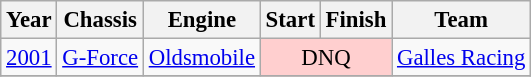<table class="wikitable" style="text-align:center; font-size:95%">
<tr>
<th>Year</th>
<th>Chassis</th>
<th>Engine</th>
<th>Start</th>
<th>Finish</th>
<th>Team</th>
</tr>
<tr>
<td><a href='#'>2001</a></td>
<td><a href='#'>G-Force</a></td>
<td><a href='#'>Oldsmobile</a></td>
<td style="background:#FFCFCF;" colspan=2>DNQ</td>
<td><a href='#'>Galles Racing</a></td>
</tr>
<tr>
</tr>
</table>
